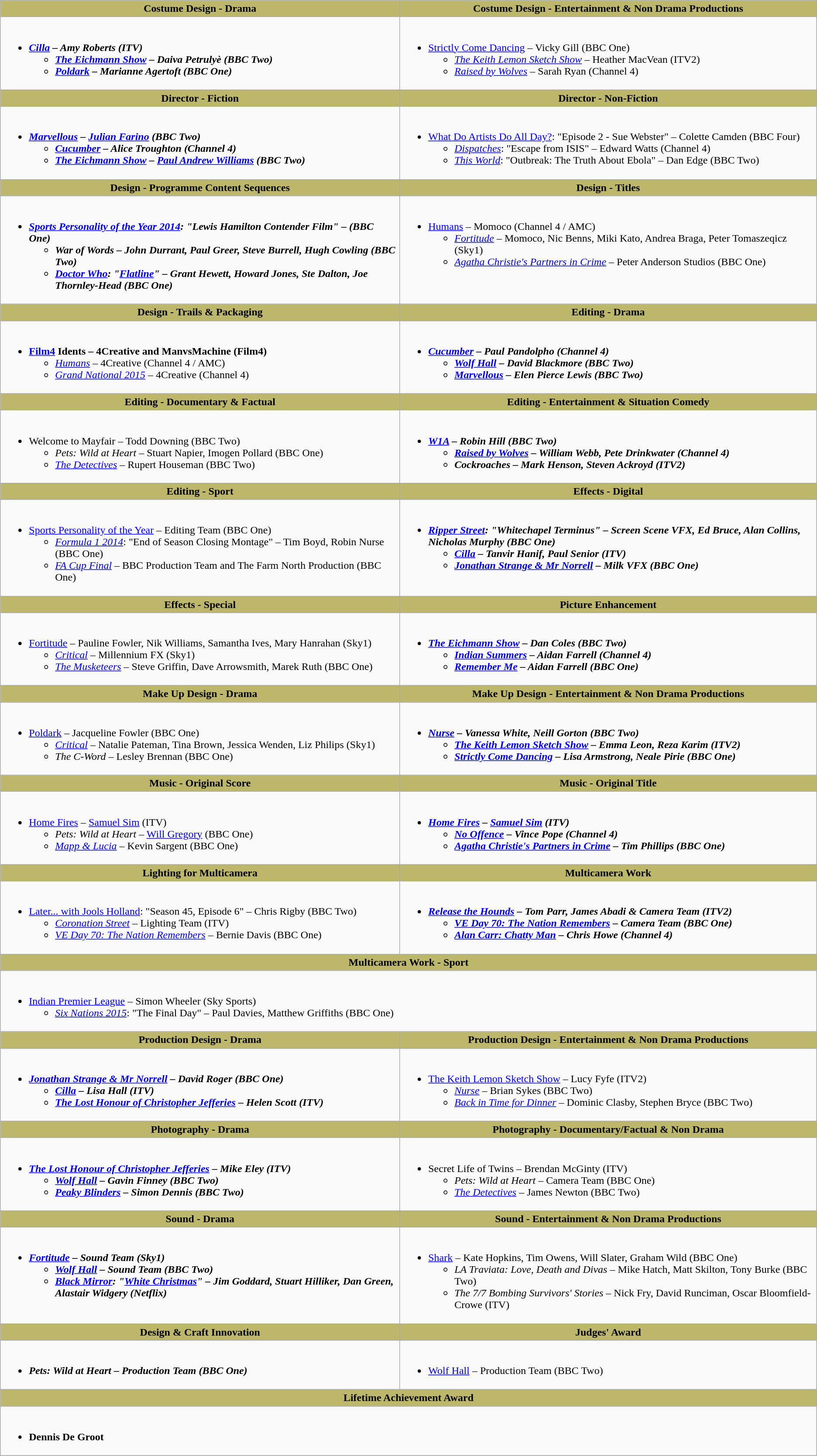<table class=wikitable>
<tr>
<th style="background:#BDB76B;" width:50%">Costume Design - Drama</th>
<th style="background:#BDB76B;" width:50%">Costume Design - Entertainment & Non Drama Productions</th>
</tr>
<tr>
<td valign="top"><br><ul><li><strong><em><a href='#'>Cilla</a><em> – Amy Roberts (ITV)<strong><ul><li></em><a href='#'>The Eichmann Show</a><em> – Daiva Petrulyè (BBC Two)</li><li></em><a href='#'>Poldark</a><em> – Marianne Agertoft (BBC One)</li></ul></li></ul></td>
<td valign="top"><br><ul><li></em></strong><a href='#'>Strictly Come Dancing</a></em> – Vicky Gill (BBC One)</strong><ul><li><em><a href='#'>The Keith Lemon Sketch Show</a></em> – Heather MacVean (ITV2)</li><li><em><a href='#'>Raised by Wolves</a></em> – Sarah Ryan (Channel 4)</li></ul></li></ul></td>
</tr>
<tr>
<th style="background:#BDB76B;" width:50%">Director - Fiction</th>
<th style="background:#BDB76B;" width:50%">Director - Non-Fiction</th>
</tr>
<tr>
<td valign="top"><br><ul><li><strong><em><a href='#'>Marvellous</a><em> – <a href='#'>Julian Farino</a> (BBC Two)<strong><ul><li></em><a href='#'>Cucumber</a><em> – Alice Troughton (Channel 4)</li><li></em><a href='#'>The Eichmann Show</a><em> – <a href='#'>Paul Andrew Williams</a> (BBC Two)</li></ul></li></ul></td>
<td valign="top"><br><ul><li></em></strong><a href='#'>What Do Artists Do All Day?</a></em>: "Episode 2 - Sue Webster" – Colette Camden (BBC Four)</strong><ul><li><em><a href='#'>Dispatches</a></em>: "Escape from ISIS" – Edward Watts (Channel 4)</li><li><em><a href='#'>This World</a></em>: "Outbreak: The Truth About Ebola" – Dan Edge (BBC Two)</li></ul></li></ul></td>
</tr>
<tr>
<th style="background:#BDB76B;" width:50%">Design - Programme Content Sequences</th>
<th style="background:#BDB76B;" width:50%">Design - Titles</th>
</tr>
<tr>
<td valign="top"><br><ul><li><strong><em><a href='#'>Sports Personality of the Year 2014</a><em>: "Lewis Hamilton Contender Film" –  (BBC One)<strong><ul><li></em>War of Words<em> – John Durrant, Paul Greer, Steve Burrell, Hugh Cowling (BBC Two)</li><li></em><a href='#'>Doctor Who</a><em>: "<a href='#'>Flatline</a>" – Grant Hewett, Howard Jones, Ste Dalton, Joe Thornley-Head (BBC One)</li></ul></li></ul></td>
<td valign="top"><br><ul><li></em></strong><a href='#'>Humans</a></em> – Momoco (Channel 4 / AMC)</strong><ul><li><em><a href='#'>Fortitude</a></em> – Momoco, Nic Benns, Miki Kato, Andrea Braga, Peter Tomaszeqicz (Sky1)</li><li><em><a href='#'>Agatha Christie's Partners in Crime</a></em> – Peter Anderson Studios (BBC One)</li></ul></li></ul></td>
</tr>
<tr>
<th style="background:#BDB76B;" width:50%">Design - Trails & Packaging</th>
<th style="background:#BDB76B;" width:50%">Editing - Drama</th>
</tr>
<tr>
<td valign="top"><br><ul><li><strong><a href='#'>Film4</a> Idents – 4Creative and ManvsMachine (Film4)</strong><ul><li><em><a href='#'>Humans</a></em> – 4Creative (Channel 4 / AMC)</li><li><em><a href='#'>Grand National 2015</a></em> – 4Creative (Channel 4)</li></ul></li></ul></td>
<td valign="top"><br><ul><li><strong><em><a href='#'>Cucumber</a><em> – Paul Pandolpho (Channel 4)<strong><ul><li></em><a href='#'>Wolf Hall</a><em> – David Blackmore (BBC Two)</li><li></em><a href='#'>Marvellous</a><em> – Elen Pierce Lewis (BBC Two)</li></ul></li></ul></td>
</tr>
<tr>
<th style="background:#BDB76B;" width:50%">Editing - Documentary & Factual</th>
<th style="background:#BDB76B;" width:50%">Editing - Entertainment & Situation Comedy</th>
</tr>
<tr>
<td valign="top"><br><ul><li></em></strong>Welcome to Mayfair</em> – Todd Downing (BBC Two)</strong><ul><li><em>Pets: Wild at Heart</em> – Stuart Napier, Imogen Pollard (BBC One)</li><li><em><a href='#'>The Detectives</a></em> – Rupert Houseman (BBC Two)</li></ul></li></ul></td>
<td valign="top"><br><ul><li><strong><em><a href='#'>W1A</a><em> – Robin Hill (BBC Two)<strong><ul><li></em><a href='#'>Raised by Wolves</a><em> – William Webb, Pete Drinkwater (Channel 4)</li><li></em>Cockroaches<em> – Mark Henson, Steven Ackroyd (ITV2)</li></ul></li></ul></td>
</tr>
<tr>
<th style="background:#BDB76B;" width:50%">Editing - Sport</th>
<th style="background:#BDB76B;" width:50%">Effects - Digital</th>
</tr>
<tr>
<td valign="top"><br><ul><li></em></strong><a href='#'>Sports Personality of the Year</a></em> – Editing Team (BBC One)</strong><ul><li><em><a href='#'>Formula 1 2014</a></em>: "End of Season Closing Montage" – Tim Boyd, Robin Nurse (BBC One)</li><li><em><a href='#'>FA Cup Final</a></em> – BBC Production Team and The Farm North Production (BBC One)</li></ul></li></ul></td>
<td valign="top"><br><ul><li><strong><em><a href='#'>Ripper Street</a><em>: "Whitechapel Terminus" – Screen Scene VFX, Ed Bruce, Alan Collins, Nicholas Murphy (BBC One)<strong><ul><li></em><a href='#'>Cilla</a><em> – Tanvir Hanif, Paul Senior (ITV)</li><li></em><a href='#'>Jonathan Strange & Mr Norrell</a><em> – Milk VFX (BBC One)</li></ul></li></ul></td>
</tr>
<tr>
<th style="background:#BDB76B;" width:50%">Effects - Special</th>
<th style="background:#BDB76B;" width:50%">Picture Enhancement</th>
</tr>
<tr>
<td valign="top"><br><ul><li></em></strong><a href='#'>Fortitude</a></em> – Pauline Fowler, Nik Williams, Samantha Ives, Mary Hanrahan (Sky1)</strong><ul><li><em><a href='#'>Critical</a></em> – Millennium FX (Sky1)</li><li><em><a href='#'>The Musketeers</a></em> – Steve Griffin, Dave Arrowsmith, Marek Ruth (BBC One)</li></ul></li></ul></td>
<td valign="top"><br><ul><li><strong><em><a href='#'>The Eichmann Show</a><em> – Dan Coles (BBC Two)<strong><ul><li></em><a href='#'>Indian Summers</a><em> – Aidan Farrell (Channel 4)</li><li></em><a href='#'>Remember Me</a><em> – Aidan Farrell (BBC One)</li></ul></li></ul></td>
</tr>
<tr>
<th style="background:#BDB76B;" width:50%">Make Up Design - Drama</th>
<th style="background:#BDB76B;" width:50%">Make Up Design - Entertainment & Non Drama Productions</th>
</tr>
<tr>
<td valign="top"><br><ul><li></em></strong><a href='#'>Poldark</a></em> – Jacqueline Fowler (BBC One)</strong><ul><li><em><a href='#'>Critical</a></em> – Natalie Pateman, Tina Brown, Jessica Wenden, Liz Philips (Sky1)</li><li><em>The C-Word</em> – Lesley Brennan (BBC One)</li></ul></li></ul></td>
<td valign="top"><br><ul><li><strong><em><a href='#'>Nurse</a><em> – Vanessa White, Neill Gorton (BBC Two)<strong><ul><li></em><a href='#'>The Keith Lemon Sketch Show</a><em> – Emma Leon, Reza Karim (ITV2)</li><li></em><a href='#'>Strictly Come Dancing</a><em> – Lisa Armstrong, Neale Pirie (BBC One)</li></ul></li></ul></td>
</tr>
<tr>
<th style="background:#BDB76B;" width:50%">Music - Original Score</th>
<th style="background:#BDB76B;" width:50%">Music - Original Title</th>
</tr>
<tr>
<td valign="top"><br><ul><li></em></strong><a href='#'>Home Fires</a></em> – <a href='#'>Samuel Sim</a> (ITV)</strong><ul><li><em>Pets: Wild at Heart</em> – <a href='#'>Will Gregory</a> (BBC One)</li><li><em><a href='#'>Mapp & Lucia</a></em> – Kevin Sargent (BBC One)</li></ul></li></ul></td>
<td valign="top"><br><ul><li><strong><em><a href='#'>Home Fires</a><em> – <a href='#'>Samuel Sim</a> (ITV)<strong><ul><li></em><a href='#'>No Offence</a><em> – Vince Pope (Channel 4)</li><li></em><a href='#'>Agatha Christie's Partners in Crime</a><em> – Tim Phillips (BBC One)</li></ul></li></ul></td>
</tr>
<tr>
<th style="background:#BDB76B;" width:50%">Lighting for Multicamera</th>
<th style="background:#BDB76B;" width:50%">Multicamera Work</th>
</tr>
<tr>
<td valign="top"><br><ul><li></em></strong><a href='#'>Later... with Jools Holland</a></em>: "Season 45, Episode 6" – Chris Rigby (BBC Two)</strong><ul><li><em><a href='#'>Coronation Street</a></em> – Lighting Team (ITV)</li><li><em><a href='#'>VE Day 70: The Nation Remembers</a></em> – Bernie Davis (BBC One)</li></ul></li></ul></td>
<td valign="top"><br><ul><li><strong><em><a href='#'>Release the Hounds</a><em> – Tom Parr, James Abadi & Camera Team (ITV2)<strong><ul><li></em><a href='#'>VE Day 70: The Nation Remembers</a><em> – Camera Team (BBC One)</li><li></em><a href='#'>Alan Carr: Chatty Man</a><em> – Chris Howe (Channel 4)</li></ul></li></ul></td>
</tr>
<tr>
<th colspan="2" style="background:#BDB76B;" width:50%">Multicamera Work - Sport</th>
</tr>
<tr>
<td colspan="2" valign="top"><br><ul><li></em></strong><a href='#'>Indian Premier League</a></em> – Simon Wheeler (Sky Sports)</strong><ul><li><em><a href='#'>Six Nations 2015</a></em>: "The Final Day" – Paul Davies, Matthew Griffiths (BBC One)</li></ul></li></ul></td>
</tr>
<tr>
<th style="background:#BDB76B;" width:50%">Production Design - Drama</th>
<th style="background:#BDB76B;" width:50%">Production Design - Entertainment & Non Drama Productions</th>
</tr>
<tr>
<td valign="top"><br><ul><li><strong><em><a href='#'>Jonathan Strange & Mr Norrell</a><em> – David Roger (BBC One)<strong><ul><li></em><a href='#'>Cilla</a><em> – Lisa Hall (ITV)</li><li></em><a href='#'>The Lost Honour of Christopher Jefferies</a><em> – Helen Scott (ITV)</li></ul></li></ul></td>
<td valign="top"><br><ul><li></em></strong><a href='#'>The Keith Lemon Sketch Show</a></em> – Lucy Fyfe (ITV2)</strong><ul><li><em><a href='#'>Nurse</a></em> – Brian Sykes (BBC Two)</li><li><em><a href='#'>Back in Time for Dinner</a></em> – Dominic Clasby, Stephen Bryce (BBC Two)</li></ul></li></ul></td>
</tr>
<tr>
<th style="background:#BDB76B;" width:50%">Photography - Drama</th>
<th style="background:#BDB76B;" width:50%">Photography - Documentary/Factual & Non Drama</th>
</tr>
<tr>
<td valign="top"><br><ul><li><strong><em><a href='#'>The Lost Honour of Christopher Jefferies</a><em> – Mike Eley (ITV)<strong><ul><li></em><a href='#'>Wolf Hall</a><em> – Gavin Finney (BBC Two)</li><li></em><a href='#'>Peaky Blinders</a><em> – Simon Dennis (BBC Two)</li></ul></li></ul></td>
<td valign="top"><br><ul><li></em></strong>Secret Life of Twins</em> – Brendan McGinty (ITV)</strong><ul><li><em>Pets: Wild at Heart</em> – Camera Team (BBC One)</li><li><em><a href='#'>The Detectives</a></em> – James Newton (BBC Two)</li></ul></li></ul></td>
</tr>
<tr>
<th style="background:#BDB76B;" width:50%">Sound - Drama</th>
<th style="background:#BDB76B;" width:50%">Sound - Entertainment & Non Drama Productions</th>
</tr>
<tr>
<td valign="top"><br><ul><li><strong><em><a href='#'>Fortitude</a><em> – Sound Team (Sky1)<strong><ul><li></em><a href='#'>Wolf Hall</a><em> – Sound Team (BBC Two)</li><li></em><a href='#'>Black Mirror</a><em>: "<a href='#'>White Christmas</a>" – Jim Goddard, Stuart Hilliker, Dan Green, Alastair Widgery (Netflix)</li></ul></li></ul></td>
<td valign="top"><br><ul><li></em></strong><a href='#'>Shark</a></em> – Kate Hopkins, Tim Owens, Will Slater, Graham Wild (BBC One)</strong><ul><li><em>LA Traviata: Love, Death and Divas</em> – Mike Hatch, Matt Skilton, Tony Burke (BBC Two)</li><li><em>The 7/7 Bombing Survivors' Stories</em> – Nick Fry, David Runciman, Oscar Bloomfield-Crowe (ITV)</li></ul></li></ul></td>
</tr>
<tr>
<th style="background:#BDB76B;" width:50%">Design & Craft Innovation</th>
<th style="background:#BDB76B;" width:50%">Judges' Award</th>
</tr>
<tr>
<td valign="top"><br><ul><li><strong><em>Pets: Wild at Heart<em> – Production Team (BBC One)<strong></li></ul></td>
<td valign="top"><br><ul><li></em></strong><a href='#'>Wolf Hall</a></em> – Production Team (BBC Two)</strong></li></ul></td>
</tr>
<tr>
<th colspan="2" style="background:#BDB76B;" width:50%">Lifetime Achievement Award</th>
</tr>
<tr>
<td colspan="2" valign="top"><br><ul><li><strong>Dennis De Groot</strong></li></ul></td>
</tr>
<tr>
</tr>
</table>
